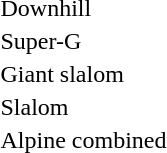<table>
<tr>
<td>Downhill</td>
<td></td>
<td></td>
<td></td>
</tr>
<tr>
<td>Super-G</td>
<td></td>
<td></td>
<td></td>
</tr>
<tr>
<td>Giant slalom</td>
<td></td>
<td></td>
<td></td>
</tr>
<tr>
<td>Slalom</td>
<td></td>
<td></td>
<td></td>
</tr>
<tr>
<td>Alpine combined</td>
<td></td>
<td></td>
<td></td>
</tr>
</table>
